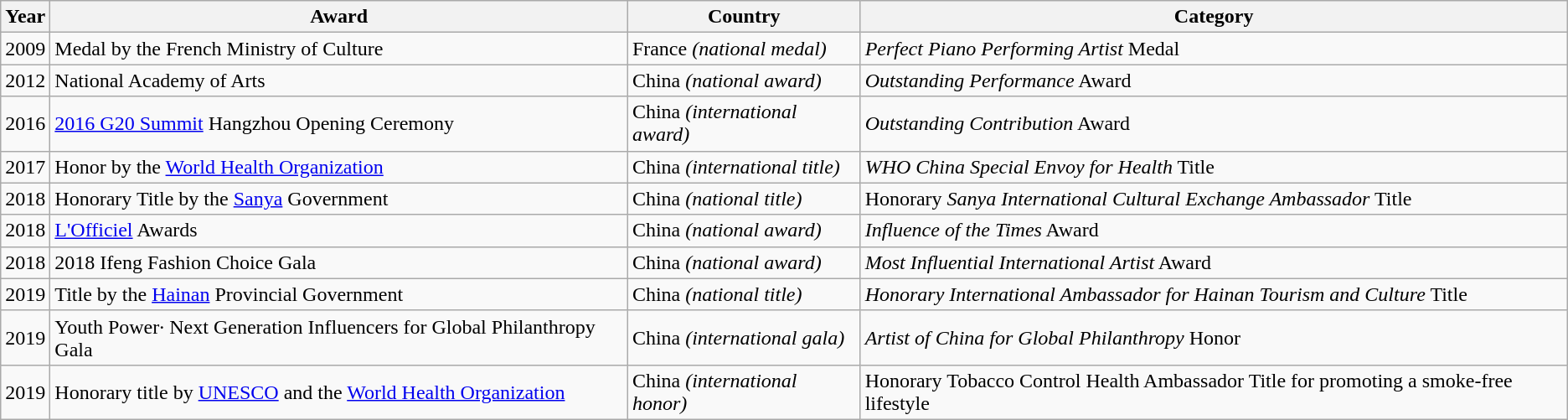<table class="wikitable sortable">
<tr>
<th>Year</th>
<th>Award</th>
<th>Country</th>
<th>Category</th>
</tr>
<tr>
<td>2009</td>
<td>Medal by the French Ministry of Culture</td>
<td>France <em>(national medal)</em></td>
<td><em>Perfect Piano Performing Artist</em> Medal</td>
</tr>
<tr>
<td>2012</td>
<td>National Academy of Arts</td>
<td>China <em>(national award)</em></td>
<td><em>Outstanding Performance</em> Award</td>
</tr>
<tr>
<td>2016</td>
<td><a href='#'>2016 G20 Summit</a> Hangzhou Opening Ceremony</td>
<td>China <em>(international award)</em></td>
<td><em>Outstanding Contribution</em> Award</td>
</tr>
<tr>
<td>2017</td>
<td>Honor by the <a href='#'>World Health Organization</a></td>
<td>China <em>(international title)</em></td>
<td><em>WHO China Special Envoy for Health</em> Title</td>
</tr>
<tr>
<td>2018</td>
<td>Honorary Title by the <a href='#'>Sanya</a>  Government</td>
<td>China <em>(national title)</em></td>
<td>Honorary <em>Sanya International Cultural Exchange Ambassador</em> Title</td>
</tr>
<tr>
<td>2018</td>
<td><a href='#'>L'Officiel</a> Awards</td>
<td>China <em>(national award)</em></td>
<td><em>Influence of the Times</em> Award</td>
</tr>
<tr>
<td>2018</td>
<td>2018 Ifeng Fashion Choice Gala</td>
<td>China <em>(national award)</em></td>
<td><em>Most Influential International Artist</em> Award</td>
</tr>
<tr>
<td>2019</td>
<td>Title by the <a href='#'>Hainan</a> Provincial Government</td>
<td>China <em>(national title)</em></td>
<td><em>Honorary International Ambassador for Hainan Tourism and Culture</em> Title</td>
</tr>
<tr>
<td>2019</td>
<td>Youth Power· Next Generation Influencers for Global Philanthropy Gala</td>
<td>China <em>(international gala)</em></td>
<td><em>Artist of China for Global Philanthropy</em> Honor</td>
</tr>
<tr>
<td>2019</td>
<td>Honorary title by <a href='#'>UNESCO</a> and the <a href='#'>World Health Organization</a></td>
<td>China <em>(international honor)</em></td>
<td>Honorary Tobacco Control Health Ambassador Title for promoting a smoke-free lifestyle</td>
</tr>
</table>
